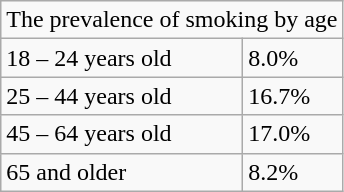<table class="wikitable">
<tr>
<td colspan="2">The prevalence of smoking by age</td>
</tr>
<tr>
<td>18 – 24 years old</td>
<td>8.0%</td>
</tr>
<tr>
<td>25 – 44 years old</td>
<td>16.7%</td>
</tr>
<tr>
<td>45 – 64 years old</td>
<td>17.0%</td>
</tr>
<tr>
<td>65 and older</td>
<td>8.2%</td>
</tr>
</table>
